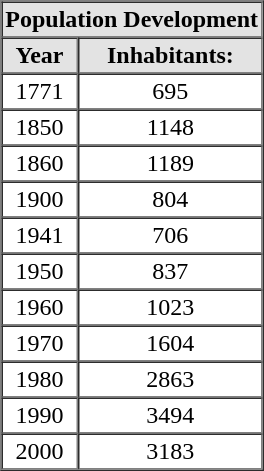<table border="1" cellpadding="2" cellspacing="0" align="right" style="margin-left:0.5em;" style="border-collapse: collapse;">
<tr bgcolor="#E3E3E3">
<th colspan="2">Population Development</th>
</tr>
<tr bgcolor="#E3E3E3">
<th>Year</th>
<th>Inhabitants:</th>
</tr>
<tr>
<td align="center">1771</td>
<td align="center">695</td>
</tr>
<tr>
<td align="center">1850</td>
<td align="center">1148</td>
</tr>
<tr>
<td align="center">1860</td>
<td align="center">1189</td>
</tr>
<tr>
<td align="center">1900</td>
<td align="center">804</td>
</tr>
<tr>
<td align="center">1941</td>
<td align="center">706</td>
</tr>
<tr>
<td align="center">1950</td>
<td align="center">837</td>
</tr>
<tr>
<td align="center">1960</td>
<td align="center">1023</td>
</tr>
<tr>
<td align="center">1970</td>
<td align="center">1604</td>
</tr>
<tr>
<td align="center">1980</td>
<td align="center">2863</td>
</tr>
<tr>
<td align="center">1990</td>
<td align="center">3494</td>
</tr>
<tr>
<td align="center">2000</td>
<td align="center">3183</td>
</tr>
</table>
